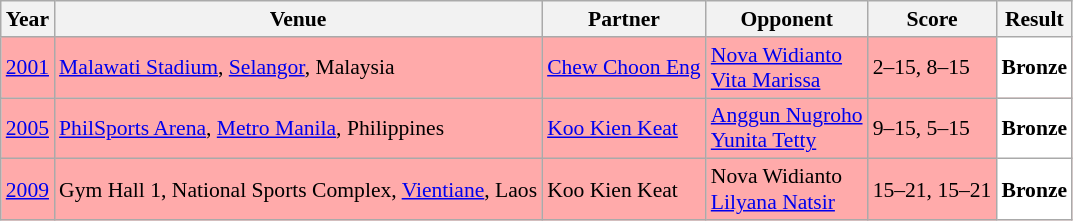<table class="sortable wikitable" style="font-size: 90%;">
<tr>
<th>Year</th>
<th>Venue</th>
<th>Partner</th>
<th>Opponent</th>
<th>Score</th>
<th>Result</th>
</tr>
<tr style="background:#FFAAAA">
<td align="center"><a href='#'>2001</a></td>
<td align="left"><a href='#'>Malawati Stadium</a>, <a href='#'>Selangor</a>, Malaysia</td>
<td align="left"> <a href='#'>Chew Choon Eng</a></td>
<td align="left"> <a href='#'>Nova Widianto</a><br> <a href='#'>Vita Marissa</a></td>
<td align="left">2–15, 8–15</td>
<td style="text-align:left; background:white"> <strong>Bronze</strong></td>
</tr>
<tr style="background:#FFAAAA">
<td align="center"><a href='#'>2005</a></td>
<td align="left"><a href='#'>PhilSports Arena</a>, <a href='#'>Metro Manila</a>, Philippines</td>
<td align="left"> <a href='#'>Koo Kien Keat</a></td>
<td align="left"> <a href='#'>Anggun Nugroho</a><br> <a href='#'>Yunita Tetty</a></td>
<td align="left">9–15, 5–15</td>
<td style="text-align:left; background:white"> <strong>Bronze</strong></td>
</tr>
<tr style="background:#FFAAAA">
<td align="center"><a href='#'>2009</a></td>
<td align="left">Gym Hall 1, National Sports Complex, <a href='#'>Vientiane</a>, Laos</td>
<td align="left"> Koo Kien Keat</td>
<td align="left"> Nova Widianto<br> <a href='#'>Lilyana Natsir</a></td>
<td align="left">15–21, 15–21</td>
<td style="text-align:left; background:white"> <strong>Bronze</strong></td>
</tr>
</table>
